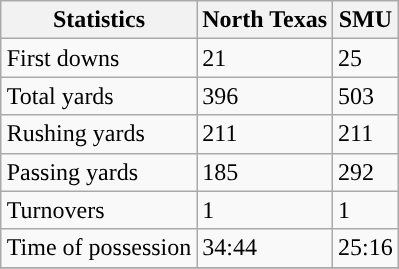<table class="wikitable" style="float: right;">
<tr>
<th>Statistics</th>
<th>North Texas</th>
<th>SMU</th>
</tr>
<tr>
<td>First downs</td>
<td>21</td>
<td>25</td>
</tr>
<tr>
<td>Total yards</td>
<td>396</td>
<td>503</td>
</tr>
<tr>
<td>Rushing yards</td>
<td>211</td>
<td>211</td>
</tr>
<tr>
<td>Passing yards</td>
<td>185</td>
<td>292</td>
</tr>
<tr>
<td>Turnovers</td>
<td>1</td>
<td>1</td>
</tr>
<tr>
<td>Time of possession</td>
<td>34:44</td>
<td>25:16</td>
</tr>
<tr>
</tr>
</table>
